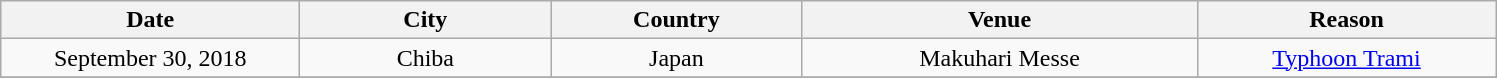<table class="wikitable" style="text-align:center;">
<tr>
<th scope="col" style="width:12em;">Date</th>
<th scope="col" style="width:10em;">City</th>
<th scope="col" style="width:10em;">Country</th>
<th scope="col" style="width:16em;">Venue</th>
<th scope="col" style="width:12em;">Reason</th>
</tr>
<tr>
<td>September 30, 2018</td>
<td>Chiba</td>
<td>Japan</td>
<td>Makuhari Messe</td>
<td><a href='#'>Typhoon Trami</a></td>
</tr>
<tr>
</tr>
</table>
